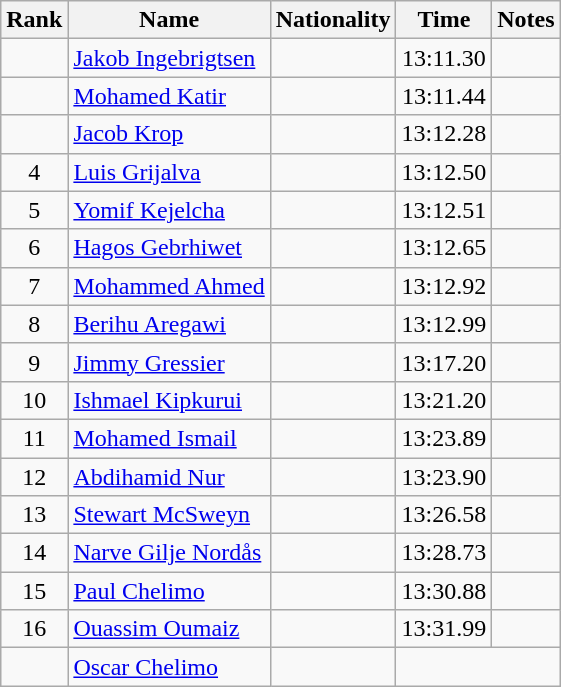<table class="wikitable sortable" style="text-align:center">
<tr>
<th>Rank</th>
<th>Name</th>
<th>Nationality</th>
<th>Time</th>
<th>Notes</th>
</tr>
<tr>
<td></td>
<td align=left><a href='#'>Jakob Ingebrigtsen</a></td>
<td align=left></td>
<td>13:11.30</td>
<td></td>
</tr>
<tr>
<td></td>
<td align=left><a href='#'>Mohamed Katir</a></td>
<td align=left></td>
<td>13:11.44</td>
<td></td>
</tr>
<tr>
<td></td>
<td align=left><a href='#'>Jacob Krop</a></td>
<td align=left></td>
<td>13:12.28</td>
<td></td>
</tr>
<tr>
<td>4</td>
<td align=left><a href='#'>Luis Grijalva</a></td>
<td align=left></td>
<td>13:12.50</td>
<td></td>
</tr>
<tr>
<td>5</td>
<td align=left><a href='#'>Yomif Kejelcha</a></td>
<td align=left></td>
<td>13:12.51</td>
<td></td>
</tr>
<tr>
<td>6</td>
<td align=left><a href='#'>Hagos Gebrhiwet</a></td>
<td align=left></td>
<td>13:12.65</td>
<td></td>
</tr>
<tr>
<td>7</td>
<td align=left><a href='#'>Mohammed Ahmed</a></td>
<td align=left></td>
<td>13:12.92</td>
<td></td>
</tr>
<tr>
<td>8</td>
<td align=left><a href='#'>Berihu Aregawi</a></td>
<td align=left></td>
<td>13:12.99</td>
<td></td>
</tr>
<tr>
<td>9</td>
<td align=left><a href='#'>Jimmy Gressier</a></td>
<td align=left></td>
<td>13:17.20</td>
<td></td>
</tr>
<tr>
<td>10</td>
<td align=left><a href='#'>Ishmael Kipkurui</a></td>
<td align=left></td>
<td>13:21.20</td>
<td></td>
</tr>
<tr>
<td>11</td>
<td align=left><a href='#'>Mohamed Ismail</a></td>
<td align=left></td>
<td>13:23.89</td>
<td></td>
</tr>
<tr>
<td>12</td>
<td align=left><a href='#'>Abdihamid Nur</a></td>
<td align=left></td>
<td>13:23.90</td>
<td></td>
</tr>
<tr>
<td>13</td>
<td align=left><a href='#'>Stewart McSweyn</a></td>
<td align=left></td>
<td>13:26.58</td>
<td></td>
</tr>
<tr>
<td>14</td>
<td align=left><a href='#'>Narve Gilje Nordås</a></td>
<td align=left></td>
<td>13:28.73</td>
<td></td>
</tr>
<tr>
<td>15</td>
<td align=left><a href='#'>Paul Chelimo</a></td>
<td align=left></td>
<td>13:30.88</td>
<td></td>
</tr>
<tr>
<td>16</td>
<td align=left><a href='#'>Ouassim Oumaiz</a></td>
<td align=left></td>
<td>13:31.99</td>
<td></td>
</tr>
<tr>
<td></td>
<td align=left><a href='#'>Oscar Chelimo</a></td>
<td align=left></td>
<td colspan=2></td>
</tr>
</table>
